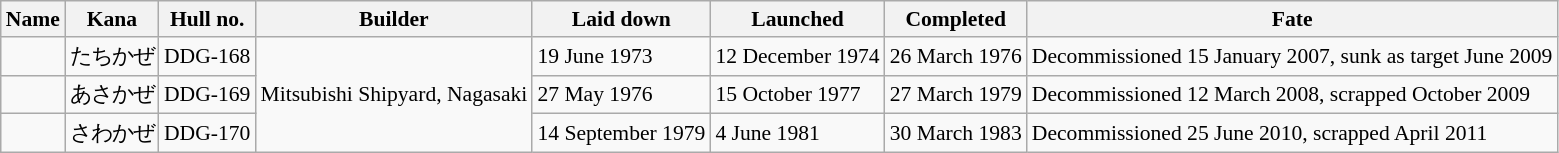<table class="wikitable" style="font-size:90%;">
<tr>
<th>Name</th>
<th>Kana</th>
<th>Hull no.</th>
<th>Builder</th>
<th>Laid down</th>
<th>Launched</th>
<th>Completed</th>
<th>Fate</th>
</tr>
<tr>
<td></td>
<td>たちかぜ</td>
<td>DDG-168</td>
<td rowspan="3">Mitsubishi Shipyard, Nagasaki</td>
<td>19 June 1973</td>
<td>12 December 1974</td>
<td>26 March 1976</td>
<td>Decommissioned 15 January 2007, sunk as target June 2009</td>
</tr>
<tr>
<td></td>
<td>あさかぜ</td>
<td>DDG-169</td>
<td>27 May 1976</td>
<td>15 October 1977</td>
<td>27 March 1979</td>
<td>Decommissioned 12 March 2008, scrapped October 2009</td>
</tr>
<tr>
<td></td>
<td>さわかぜ</td>
<td>DDG-170</td>
<td>14 September 1979</td>
<td>4 June 1981</td>
<td>30 March 1983</td>
<td>Decommissioned 25 June 2010, scrapped April 2011</td>
</tr>
</table>
